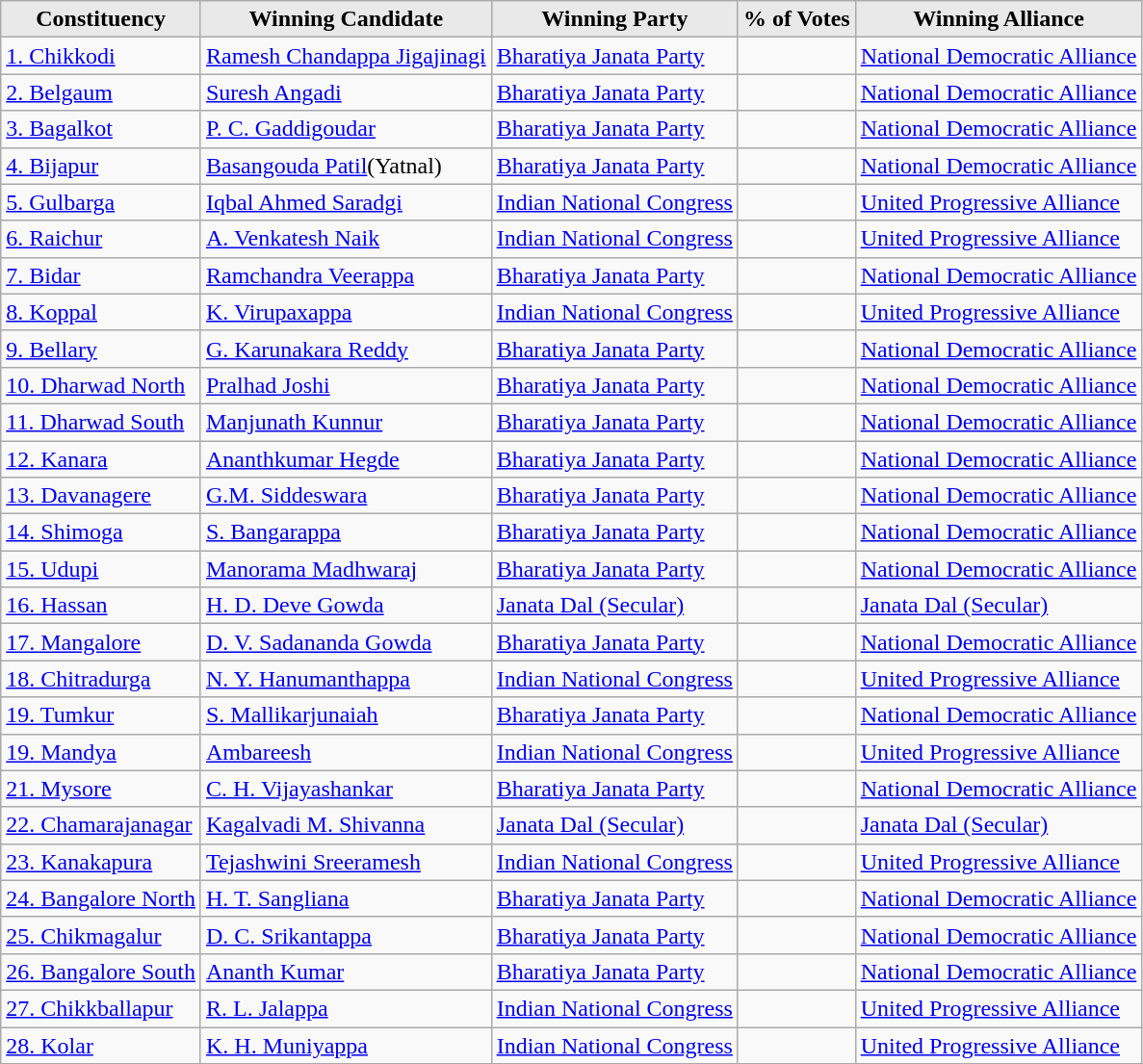<table class="wikitable sortable">
<tr>
<th style="background-color:#E9E9E9" align=left valign=top>Constituency</th>
<th style="background-color:#E9E9E9" align=left valign=top>Winning Candidate</th>
<th style="background-color:#E9E9E9" align=right>Winning Party</th>
<th style="background-color:#E9E9E9" align=right>% of Votes</th>
<th style="background-color:#E9E9E9" align=right>Winning Alliance</th>
</tr>
<tr>
<td><a href='#'>1. Chikkodi</a></td>
<td><a href='#'>Ramesh Chandappa Jigajinagi</a></td>
<td><a href='#'>Bharatiya Janata Party</a></td>
<td></td>
<td><a href='#'>National Democratic Alliance</a></td>
</tr>
<tr>
<td><a href='#'>2. Belgaum</a></td>
<td><a href='#'>Suresh Angadi</a></td>
<td><a href='#'>Bharatiya Janata Party</a></td>
<td></td>
<td><a href='#'>National Democratic Alliance</a></td>
</tr>
<tr>
<td><a href='#'>3. Bagalkot</a></td>
<td><a href='#'>P. C. Gaddigoudar</a></td>
<td><a href='#'>Bharatiya Janata Party</a></td>
<td></td>
<td><a href='#'>National Democratic Alliance</a></td>
</tr>
<tr>
<td><a href='#'>4. Bijapur</a></td>
<td><a href='#'>Basangouda Patil</a>(Yatnal)</td>
<td><a href='#'>Bharatiya Janata Party</a></td>
<td></td>
<td><a href='#'>National Democratic Alliance</a></td>
</tr>
<tr>
<td><a href='#'>5. Gulbarga</a></td>
<td><a href='#'>Iqbal Ahmed Saradgi</a></td>
<td><a href='#'>Indian National Congress</a></td>
<td></td>
<td><a href='#'>United Progressive Alliance</a></td>
</tr>
<tr>
<td><a href='#'>6. Raichur</a></td>
<td><a href='#'>A. Venkatesh Naik</a></td>
<td><a href='#'>Indian National Congress</a></td>
<td></td>
<td><a href='#'>United Progressive Alliance</a></td>
</tr>
<tr>
<td><a href='#'>7. Bidar</a></td>
<td><a href='#'>Ramchandra Veerappa</a></td>
<td><a href='#'>Bharatiya Janata Party</a></td>
<td></td>
<td><a href='#'>National Democratic Alliance</a></td>
</tr>
<tr>
<td><a href='#'>8. Koppal</a></td>
<td><a href='#'>K. Virupaxappa</a></td>
<td><a href='#'>Indian National Congress</a></td>
<td></td>
<td><a href='#'>United Progressive Alliance</a></td>
</tr>
<tr>
<td><a href='#'>9. Bellary</a></td>
<td><a href='#'>G. Karunakara Reddy</a></td>
<td><a href='#'>Bharatiya Janata Party</a></td>
<td></td>
<td><a href='#'>National Democratic Alliance</a></td>
</tr>
<tr>
<td><a href='#'>10. Dharwad North</a></td>
<td><a href='#'>Pralhad Joshi</a></td>
<td><a href='#'>Bharatiya Janata Party</a></td>
<td></td>
<td><a href='#'>National Democratic Alliance</a></td>
</tr>
<tr>
<td><a href='#'>11. Dharwad South</a></td>
<td><a href='#'>Manjunath Kunnur</a></td>
<td><a href='#'>Bharatiya Janata Party</a></td>
<td></td>
<td><a href='#'>National Democratic Alliance</a></td>
</tr>
<tr>
<td><a href='#'>12. Kanara</a></td>
<td><a href='#'>Ananthkumar Hegde</a></td>
<td><a href='#'>Bharatiya Janata Party</a></td>
<td></td>
<td><a href='#'>National Democratic Alliance</a></td>
</tr>
<tr>
<td><a href='#'>13. Davanagere</a></td>
<td><a href='#'>G.M. Siddeswara</a></td>
<td><a href='#'>Bharatiya Janata Party</a></td>
<td></td>
<td><a href='#'>National Democratic Alliance</a></td>
</tr>
<tr>
<td><a href='#'>14. Shimoga</a></td>
<td><a href='#'>S. Bangarappa</a></td>
<td><a href='#'>Bharatiya Janata Party</a></td>
<td></td>
<td><a href='#'>National Democratic Alliance</a></td>
</tr>
<tr>
<td><a href='#'>15. Udupi</a></td>
<td><a href='#'>Manorama Madhwaraj</a></td>
<td><a href='#'>Bharatiya Janata Party</a></td>
<td></td>
<td><a href='#'>National Democratic Alliance</a></td>
</tr>
<tr>
<td><a href='#'>16. Hassan</a></td>
<td><a href='#'>H. D. Deve Gowda</a></td>
<td><a href='#'>Janata Dal (Secular)</a></td>
<td></td>
<td><a href='#'>Janata Dal (Secular)</a></td>
</tr>
<tr>
<td><a href='#'>17. Mangalore</a></td>
<td><a href='#'>D. V. Sadananda Gowda</a></td>
<td><a href='#'>Bharatiya Janata Party</a></td>
<td></td>
<td><a href='#'>National Democratic Alliance</a></td>
</tr>
<tr>
<td><a href='#'>18. Chitradurga</a></td>
<td><a href='#'>N. Y. Hanumanthappa</a></td>
<td><a href='#'>Indian National Congress</a></td>
<td></td>
<td><a href='#'>United Progressive Alliance</a></td>
</tr>
<tr>
<td><a href='#'>19. Tumkur</a></td>
<td><a href='#'>S. Mallikarjunaiah</a></td>
<td><a href='#'>Bharatiya Janata Party</a></td>
<td></td>
<td><a href='#'>National Democratic Alliance</a></td>
</tr>
<tr>
<td><a href='#'>19. Mandya</a></td>
<td><a href='#'>Ambareesh</a></td>
<td><a href='#'>Indian National Congress</a></td>
<td></td>
<td><a href='#'>United Progressive Alliance</a></td>
</tr>
<tr>
<td><a href='#'>21. Mysore</a></td>
<td><a href='#'>C. H. Vijayashankar</a></td>
<td><a href='#'>Bharatiya Janata Party</a></td>
<td></td>
<td><a href='#'>National Democratic Alliance</a></td>
</tr>
<tr>
<td><a href='#'>22. Chamarajanagar</a></td>
<td><a href='#'>Kagalvadi M. Shivanna</a></td>
<td><a href='#'>Janata Dal (Secular)</a></td>
<td></td>
<td><a href='#'>Janata Dal (Secular)</a></td>
</tr>
<tr>
<td><a href='#'>23. Kanakapura</a></td>
<td><a href='#'>Tejashwini Sreeramesh</a></td>
<td><a href='#'>Indian National Congress</a></td>
<td></td>
<td><a href='#'>United Progressive Alliance</a></td>
</tr>
<tr>
<td><a href='#'>24. Bangalore North</a></td>
<td><a href='#'>H. T. Sangliana</a></td>
<td><a href='#'>Bharatiya Janata Party</a></td>
<td></td>
<td><a href='#'>National Democratic Alliance</a></td>
</tr>
<tr>
<td><a href='#'>25. Chikmagalur</a></td>
<td><a href='#'>D. C. Srikantappa</a></td>
<td><a href='#'>Bharatiya Janata Party</a></td>
<td></td>
<td><a href='#'>National Democratic Alliance</a></td>
</tr>
<tr>
<td><a href='#'>26. Bangalore South</a></td>
<td><a href='#'>Ananth Kumar</a></td>
<td><a href='#'>Bharatiya Janata Party</a></td>
<td></td>
<td><a href='#'>National Democratic Alliance</a></td>
</tr>
<tr>
<td><a href='#'>27. Chikkballapur</a></td>
<td><a href='#'>R. L. Jalappa</a></td>
<td><a href='#'>Indian National Congress</a></td>
<td></td>
<td><a href='#'>United Progressive Alliance</a></td>
</tr>
<tr>
<td><a href='#'>28. Kolar</a></td>
<td><a href='#'>K. H. Muniyappa</a></td>
<td><a href='#'>Indian National Congress</a></td>
<td></td>
<td><a href='#'>United Progressive Alliance</a></td>
</tr>
<tr>
</tr>
</table>
